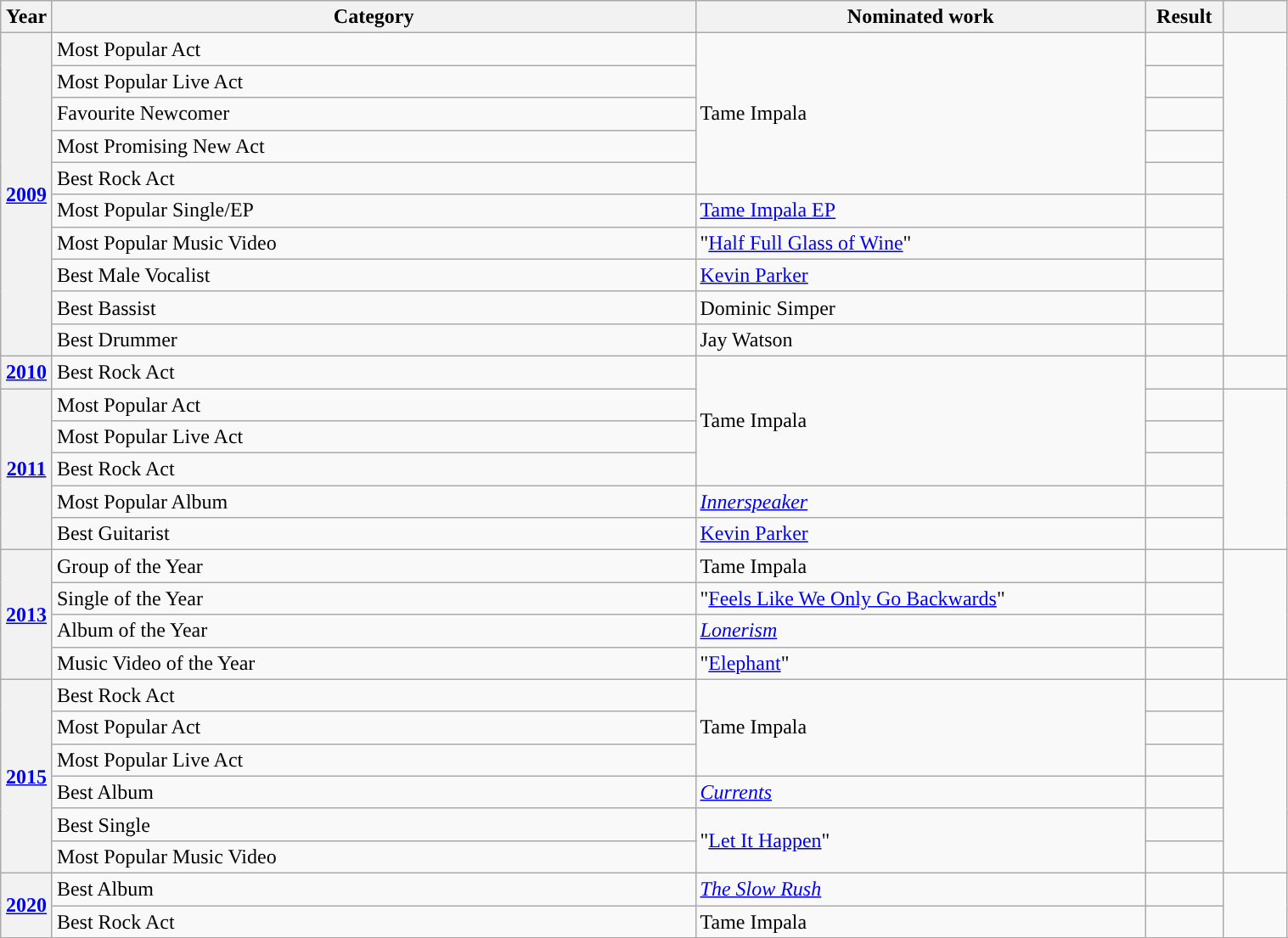<table class="wikitable plainrowheaders" style="width:80%;">
<tr>
<th scope="col" style="width:4%;">Year</th>
<th scope="col" style="width:50%;">Category</th>
<th scope="col" style="width:35%;">Nominated work</th>
<th scope="col" style="width:6%;">Result</th>
<th scope="col" style="width:6%;"></th>
</tr>
<tr>
<th scope="row" rowspan="10"><a href='#'>2009</a></th>
<td>Most Popular Act</td>
<td rowspan="5">Tame Impala</td>
<td></td>
<td rowspan=10></td>
</tr>
<tr>
<td>Most Popular Live Act</td>
<td></td>
</tr>
<tr>
<td>Favourite Newcomer</td>
<td></td>
</tr>
<tr>
<td>Most Promising New Act</td>
<td></td>
</tr>
<tr>
<td>Best Rock Act</td>
<td></td>
</tr>
<tr>
<td>Most Popular Single/EP</td>
<td><a href='#'>Tame Impala EP</a></td>
<td></td>
</tr>
<tr>
<td>Most Popular Music Video</td>
<td>"<a href='#'>Half Full Glass of Wine</a>"</td>
<td></td>
</tr>
<tr>
<td>Best Male Vocalist</td>
<td><a href='#'>Kevin Parker</a></td>
<td></td>
</tr>
<tr>
<td>Best Bassist</td>
<td>Dominic Simper</td>
<td></td>
</tr>
<tr>
<td>Best Drummer</td>
<td>Jay Watson</td>
<td></td>
</tr>
<tr>
<th scope="row"><a href='#'>2010</a></th>
<td>Best Rock Act</td>
<td rowspan="4">Tame Impala</td>
<td></td>
<td></td>
</tr>
<tr>
<th scope="row" rowspan="5"><a href='#'>2011</a></th>
<td>Most Popular Act</td>
<td></td>
<td rowspan="5"></td>
</tr>
<tr>
<td>Most Popular Live Act</td>
<td></td>
</tr>
<tr>
<td>Best Rock Act</td>
<td></td>
</tr>
<tr>
<td>Most Popular Album</td>
<td><em><a href='#'>Innerspeaker</a></em></td>
<td></td>
</tr>
<tr>
<td>Best Guitarist</td>
<td><a href='#'>Kevin Parker</a></td>
<td></td>
</tr>
<tr>
<th scope="row" rowspan="4"><a href='#'>2013</a></th>
<td>Group of the Year</td>
<td>Tame Impala</td>
<td></td>
<td rowspan=4></td>
</tr>
<tr>
<td>Single of the Year</td>
<td>"<a href='#'>Feels Like We Only Go Backwards</a>"</td>
<td></td>
</tr>
<tr>
<td>Album of the Year</td>
<td><em><a href='#'>Lonerism</a></em></td>
<td></td>
</tr>
<tr>
<td>Music Video of the Year</td>
<td>"<a href='#'>Elephant</a>"</td>
<td></td>
</tr>
<tr>
<th scope="row" rowspan="6"><a href='#'>2015</a></th>
<td>Best Rock Act</td>
<td rowspan="3">Tame Impala</td>
<td></td>
<td rowspan="6"></td>
</tr>
<tr>
<td>Most Popular Act</td>
<td></td>
</tr>
<tr>
<td>Most Popular Live Act</td>
<td></td>
</tr>
<tr>
<td>Best Album</td>
<td><em><a href='#'>Currents</a></em></td>
<td></td>
</tr>
<tr>
<td>Best Single</td>
<td rowspan="2">"<a href='#'>Let It Happen</a>"</td>
<td></td>
</tr>
<tr>
<td>Most Popular Music Video</td>
<td></td>
</tr>
<tr>
<th scope="row" rowspan="2"><a href='#'>2020</a></th>
<td>Best Album</td>
<td><em><a href='#'>The Slow Rush</a></em></td>
<td></td>
<td rowspan="2"></td>
</tr>
<tr>
<td>Best Rock Act</td>
<td>Tame Impala</td>
<td></td>
</tr>
<tr>
</tr>
<tr>
</tr>
</table>
